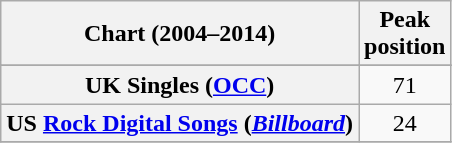<table class="wikitable sortable plainrowheaders" style="text-align:center;">
<tr>
<th>Chart (2004–2014)</th>
<th>Peak<br>position</th>
</tr>
<tr>
</tr>
<tr>
</tr>
<tr>
<th scope="row">UK Singles (<a href='#'>OCC</a>)</th>
<td>71</td>
</tr>
<tr>
<th scope="row">US <a href='#'>Rock Digital Songs</a> (<em><a href='#'>Billboard</a></em>)</th>
<td>24</td>
</tr>
<tr>
</tr>
</table>
